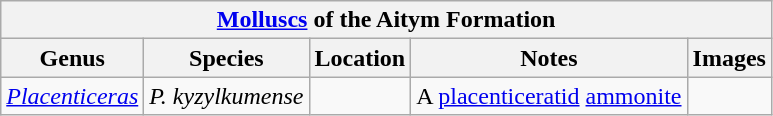<table class="wikitable" align="center">
<tr>
<th colspan="5" align="center"><strong><a href='#'>Molluscs</a> of the Aitym Formation</strong></th>
</tr>
<tr>
<th>Genus</th>
<th>Species</th>
<th>Location</th>
<th>Notes</th>
<th>Images</th>
</tr>
<tr>
<td><em><a href='#'>Placenticeras</a></em></td>
<td><em>P. kyzylkumense</em></td>
<td></td>
<td>A <a href='#'>placenticeratid</a> <a href='#'>ammonite</a></td>
<td></td>
</tr>
</table>
